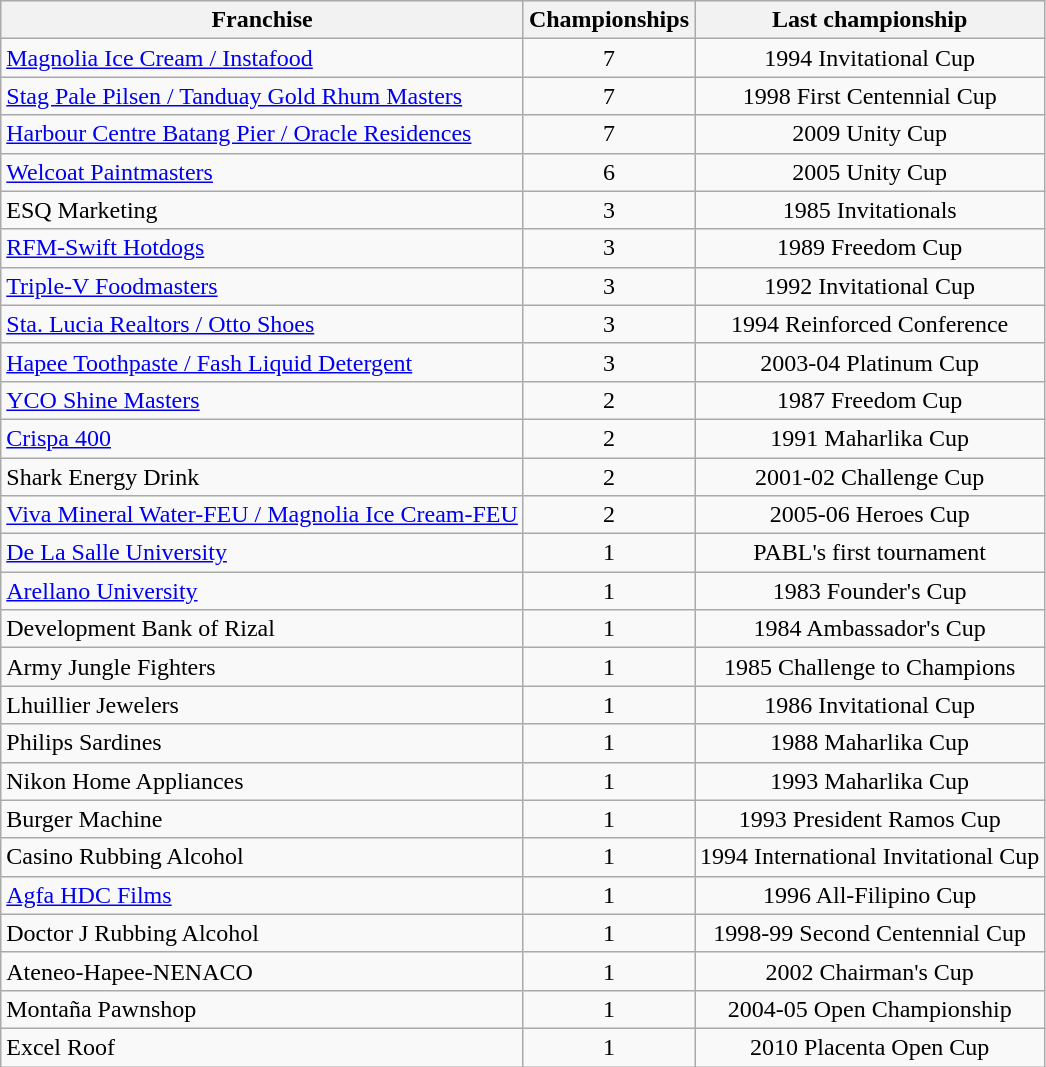<table class="wikitable sortable" style="text-align:center;">
<tr bgcolor="#efefef">
<th>Franchise</th>
<th>Championships</th>
<th>Last championship</th>
</tr>
<tr>
<td align=left><a href='#'>Magnolia Ice Cream / Instafood</a></td>
<td>7</td>
<td>1994 Invitational Cup</td>
</tr>
<tr>
<td align=left><a href='#'>Stag Pale Pilsen / Tanduay Gold Rhum Masters</a></td>
<td>7</td>
<td>1998 First Centennial Cup</td>
</tr>
<tr>
<td align=left><a href='#'>Harbour Centre Batang Pier / Oracle Residences</a></td>
<td>7</td>
<td>2009 Unity Cup</td>
</tr>
<tr>
<td align=left><a href='#'>Welcoat Paintmasters</a></td>
<td>6</td>
<td>2005 Unity Cup</td>
</tr>
<tr>
<td align=left>ESQ Marketing</td>
<td>3</td>
<td>1985 Invitationals</td>
</tr>
<tr>
<td align=left><a href='#'>RFM-Swift Hotdogs</a></td>
<td>3</td>
<td>1989 Freedom Cup</td>
</tr>
<tr>
<td align=left><a href='#'>Triple-V Foodmasters</a></td>
<td>3</td>
<td>1992 Invitational Cup</td>
</tr>
<tr>
<td align=left><a href='#'>Sta. Lucia Realtors / Otto Shoes</a></td>
<td>3</td>
<td>1994 Reinforced Conference</td>
</tr>
<tr>
<td align=left><a href='#'>Hapee Toothpaste / Fash Liquid Detergent</a></td>
<td>3</td>
<td>2003-04 Platinum Cup</td>
</tr>
<tr>
<td align=left><a href='#'>YCO Shine Masters</a></td>
<td>2</td>
<td>1987 Freedom Cup</td>
</tr>
<tr>
<td align=left><a href='#'>Crispa 400</a></td>
<td>2</td>
<td>1991 Maharlika Cup</td>
</tr>
<tr>
<td align=left>Shark Energy Drink</td>
<td>2</td>
<td>2001-02 Challenge Cup</td>
</tr>
<tr>
<td align=left><a href='#'>Viva Mineral Water-FEU / Magnolia Ice Cream-FEU</a></td>
<td>2</td>
<td>2005-06 Heroes Cup</td>
</tr>
<tr>
<td align=left><a href='#'>De La Salle University</a></td>
<td>1</td>
<td>PABL's first tournament</td>
</tr>
<tr>
<td align=left><a href='#'>Arellano University</a></td>
<td>1</td>
<td>1983 Founder's Cup</td>
</tr>
<tr>
<td align=left>Development Bank of Rizal</td>
<td>1</td>
<td>1984 Ambassador's Cup</td>
</tr>
<tr>
<td align=left>Army Jungle Fighters</td>
<td>1</td>
<td>1985 Challenge to Champions</td>
</tr>
<tr>
<td align=left>Lhuillier Jewelers</td>
<td>1</td>
<td>1986 Invitational Cup</td>
</tr>
<tr>
<td align=left>Philips Sardines</td>
<td>1</td>
<td>1988 Maharlika Cup</td>
</tr>
<tr>
<td align=left>Nikon Home Appliances</td>
<td>1</td>
<td>1993 Maharlika Cup</td>
</tr>
<tr>
<td align=left>Burger Machine</td>
<td>1</td>
<td>1993 President Ramos Cup</td>
</tr>
<tr>
<td align=left>Casino Rubbing Alcohol</td>
<td>1</td>
<td>1994 International Invitational Cup</td>
</tr>
<tr>
<td align=left><a href='#'>Agfa HDC Films</a></td>
<td>1</td>
<td>1996 All-Filipino Cup</td>
</tr>
<tr>
<td align=left>Doctor J Rubbing Alcohol</td>
<td>1</td>
<td>1998-99 Second Centennial Cup</td>
</tr>
<tr>
<td align=left>Ateneo-Hapee-NENACO</td>
<td>1</td>
<td>2002 Chairman's Cup</td>
</tr>
<tr>
<td align=left>Montaña Pawnshop</td>
<td>1</td>
<td>2004-05 Open Championship</td>
</tr>
<tr>
<td align=left>Excel Roof</td>
<td>1</td>
<td>2010 Placenta Open Cup</td>
</tr>
</table>
